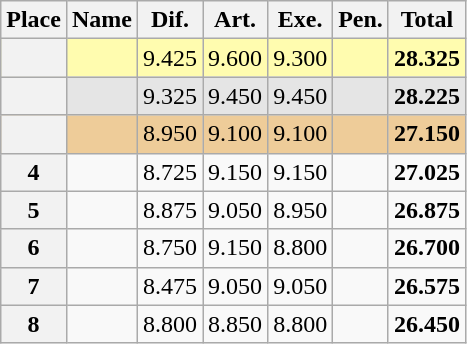<table class="wikitable sortable" style="text-align:center">
<tr>
<th scope=col>Place</th>
<th scope=col>Name</th>
<th scope=col>Dif.</th>
<th scope=col>Art.</th>
<th scope=col>Exe.</th>
<th scope=col>Pen.</th>
<th scope=col>Total</th>
</tr>
<tr bgcolor=fffcaf>
<th scope=row></th>
<td align=left></td>
<td>9.425</td>
<td>9.600</td>
<td>9.300</td>
<td></td>
<td><strong>28.325</strong></td>
</tr>
<tr bgcolor=e5e5e5>
<th scope=row></th>
<td align=left></td>
<td>9.325</td>
<td>9.450</td>
<td>9.450</td>
<td></td>
<td><strong>28.225</strong></td>
</tr>
<tr bgcolor=eecc99>
<th scope=row></th>
<td align=left></td>
<td>8.950</td>
<td>9.100</td>
<td>9.100</td>
<td></td>
<td><strong>27.150</strong></td>
</tr>
<tr>
<th scope=row><strong>4</strong></th>
<td align=left></td>
<td>8.725</td>
<td>9.150</td>
<td>9.150</td>
<td></td>
<td><strong>27.025</strong></td>
</tr>
<tr>
<th scope=row><strong>5</strong></th>
<td align=left></td>
<td>8.875</td>
<td>9.050</td>
<td>8.950</td>
<td></td>
<td><strong>26.875</strong></td>
</tr>
<tr>
<th scope=row><strong>6</strong></th>
<td align=left></td>
<td>8.750</td>
<td>9.150</td>
<td>8.800</td>
<td></td>
<td><strong>26.700</strong></td>
</tr>
<tr>
<th scope=row><strong>7</strong></th>
<td align=left></td>
<td>8.475</td>
<td>9.050</td>
<td>9.050</td>
<td></td>
<td><strong>26.575</strong></td>
</tr>
<tr>
<th scope=row><strong>8</strong></th>
<td align=left></td>
<td>8.800</td>
<td>8.850</td>
<td>8.800</td>
<td></td>
<td><strong>26.450</strong></td>
</tr>
</table>
